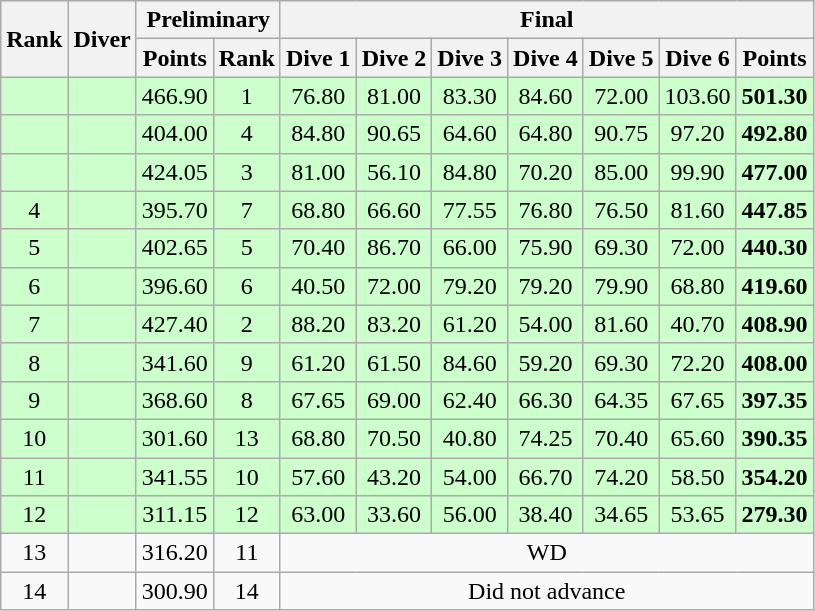<table class="wikitable sortable" style="text-align:center">
<tr>
<th rowspan=2>Rank</th>
<th rowspan=2>Diver</th>
<th colspan=2>Preliminary</th>
<th colspan=7>Final</th>
</tr>
<tr>
<th>Points</th>
<th>Rank</th>
<th>Dive 1</th>
<th>Dive 2</th>
<th>Dive 3</th>
<th>Dive 4</th>
<th>Dive 5</th>
<th>Dive 6</th>
<th>Points</th>
</tr>
<tr bgcolor=ccffcc>
<td></td>
<td align=left></td>
<td>466.90</td>
<td>1</td>
<td>76.80</td>
<td>81.00</td>
<td>83.30</td>
<td>84.60</td>
<td>72.00</td>
<td>103.60</td>
<td><strong>501.30</strong></td>
</tr>
<tr bgcolor=ccffcc>
<td></td>
<td align=left></td>
<td>404.00</td>
<td>4</td>
<td>84.80</td>
<td>90.65</td>
<td>64.60</td>
<td>64.80</td>
<td>90.75</td>
<td>97.20</td>
<td><strong>492.80</strong></td>
</tr>
<tr bgcolor=ccffcc>
<td></td>
<td align=left></td>
<td>424.05</td>
<td>3</td>
<td>81.00</td>
<td>56.10</td>
<td>84.80</td>
<td>70.20</td>
<td>85.00</td>
<td>99.90</td>
<td><strong>477.00</strong></td>
</tr>
<tr bgcolor=ccffcc>
<td>4</td>
<td align=left></td>
<td>395.70</td>
<td>7</td>
<td>68.80</td>
<td>66.60</td>
<td>77.55</td>
<td>76.80</td>
<td>76.50</td>
<td>81.60</td>
<td><strong>447.85</strong></td>
</tr>
<tr bgcolor=ccffcc>
<td>5</td>
<td align=left></td>
<td>402.65</td>
<td>5</td>
<td>70.40</td>
<td>86.70</td>
<td>66.00</td>
<td>75.90</td>
<td>69.30</td>
<td>72.00</td>
<td><strong>440.30</strong></td>
</tr>
<tr bgcolor=ccffcc>
<td>6</td>
<td align=left></td>
<td>396.60</td>
<td>6</td>
<td>40.50</td>
<td>72.00</td>
<td>79.20</td>
<td>79.20</td>
<td>79.90</td>
<td>68.80</td>
<td><strong>419.60</strong></td>
</tr>
<tr bgcolor=ccffcc>
<td>7</td>
<td align=left></td>
<td>427.40</td>
<td>2</td>
<td>88.20</td>
<td>83.20</td>
<td>61.20</td>
<td>54.00</td>
<td>81.60</td>
<td>40.70</td>
<td><strong>408.90</strong></td>
</tr>
<tr bgcolor=ccffcc>
<td>8</td>
<td align=left></td>
<td>341.60</td>
<td>9</td>
<td>61.20</td>
<td>61.50</td>
<td>84.60</td>
<td>59.20</td>
<td>69.30</td>
<td>72.20</td>
<td><strong>408.00</strong></td>
</tr>
<tr bgcolor=ccffcc>
<td>9</td>
<td align=left></td>
<td>368.60</td>
<td>8</td>
<td>67.65</td>
<td>69.00</td>
<td>62.40</td>
<td>66.30</td>
<td>64.35</td>
<td>67.65</td>
<td><strong>397.35</strong></td>
</tr>
<tr bgcolor=ccffcc>
<td>10</td>
<td align=left></td>
<td>301.60</td>
<td>13</td>
<td>68.80</td>
<td>70.50</td>
<td>40.80</td>
<td>74.25</td>
<td>70.40</td>
<td>65.60</td>
<td><strong>390.35</strong></td>
</tr>
<tr bgcolor=ccffcc>
<td>11</td>
<td align=left></td>
<td>341.55</td>
<td>10</td>
<td>57.60</td>
<td>43.20</td>
<td>54.00</td>
<td>66.70</td>
<td>74.20</td>
<td>58.50</td>
<td><strong>354.20</strong></td>
</tr>
<tr bgcolor=ccffcc>
<td>12</td>
<td align=left></td>
<td>311.15</td>
<td>12</td>
<td>63.00</td>
<td>33.60</td>
<td>56.00</td>
<td>38.40</td>
<td>34.65</td>
<td>53.65</td>
<td><strong>279.30</strong></td>
</tr>
<tr>
<td>13</td>
<td align=left></td>
<td>316.20</td>
<td>11</td>
<td colspan=7>WD</td>
</tr>
<tr>
<td>14</td>
<td align=left></td>
<td>300.90</td>
<td>14</td>
<td colspan=7>Did not advance</td>
</tr>
</table>
